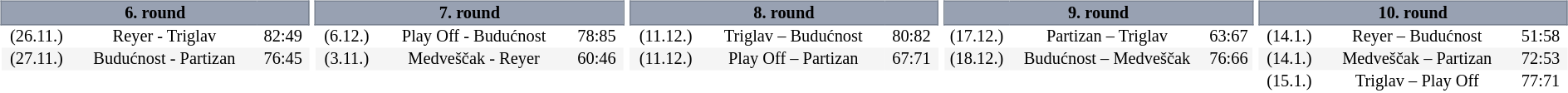<table width=100%>
<tr>
<td width=20% valign="top"><br><table border=0 cellspacing=0 cellpadding=1em style="font-size: 85%; border-collapse: collapse;" width=100%>
<tr>
<td colspan=5 bgcolor=#98A1B2 style="text-align: center; border:1px solid #7A8392;"><span><strong>6. round</strong></span></td>
</tr>
<tr align=center bgcolor=#FFFFFF>
<td>(26.11.)</td>
<td>Reyer - Triglav</td>
<td>82:49</td>
</tr>
<tr align=center bgcolor=#f5f5f5>
<td>(27.11.)</td>
<td>Budućnost - Partizan</td>
<td>76:45</td>
</tr>
</table>
</td>
<td width=20% valign="top"><br><table border=0 cellspacing=0 cellpadding=1em style="font-size: 85%; border-collapse: collapse;" width=100%>
<tr>
<td colspan=5 bgcolor=#98A1B2 style="text-align: center; border:1px solid #7A8392;"><span><strong>7. round</strong></span></td>
</tr>
<tr align=center bgcolor=#FFFFFF>
<td>(6.12.)</td>
<td>Play Off - Budućnost</td>
<td>78:85</td>
</tr>
<tr align=center bgcolor=#f5f5f5>
<td>(3.11.)</td>
<td>Medveščak - Reyer</td>
<td>60:46</td>
</tr>
</table>
</td>
<td width=20% valign="top"><br><table border=0 cellspacing=0 cellpadding=1em style="font-size: 85%; border-collapse: collapse;" width=100%>
<tr>
<td colspan=5 bgcolor=#98A1B2 style="text-align: center; border:1px solid #7A8392;"><span><strong>8. round</strong></span></td>
</tr>
<tr align=center bgcolor=#FFFFFF>
<td>(11.12.)</td>
<td>Triglav – Budućnost</td>
<td>80:82</td>
</tr>
<tr align=center bgcolor=#f5f5f5>
<td>(11.12.)</td>
<td>Play Off – Partizan</td>
<td>67:71</td>
</tr>
</table>
</td>
<td width=20% valign="top"><br><table border=0 cellspacing=0 cellpadding=1em style="font-size: 85%; border-collapse: collapse;" width=100%>
<tr>
<td colspan=5 bgcolor=#98A1B2 style="text-align: center; border:1px solid #7A8392;"><span><strong>9. round</strong></span></td>
</tr>
<tr align=center bgcolor=#FFFFFF>
<td>(17.12.)</td>
<td>Partizan – Triglav</td>
<td>63:67</td>
</tr>
<tr align=center bgcolor=#f5f5f5>
<td>(18.12.)</td>
<td>Budućnost – Medveščak</td>
<td>76:66</td>
</tr>
</table>
</td>
<td width=20% valign="top"><br><table border=0 cellspacing=0 cellpadding=1em style="font-size: 85%; border-collapse: collapse;" width=100%>
<tr>
<td colspan=5 bgcolor=#98A1B2 style="text-align: center; border:1px solid #7A8392;"><span><strong>10. round</strong></span></td>
</tr>
<tr align=center bgcolor=#FFFFFF>
<td>(14.1.)</td>
<td>Reyer – Budućnost</td>
<td>51:58</td>
</tr>
<tr align=center bgcolor=#f5f5f5>
<td>(14.1.)</td>
<td>Medveščak – Partizan</td>
<td>72:53</td>
</tr>
<tr align=center bgcolor=#FFFFFF>
<td>(15.1.)</td>
<td>Triglav – Play Off</td>
<td>77:71</td>
</tr>
</table>
</td>
</tr>
</table>
